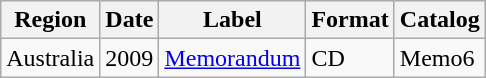<table class="wikitable">
<tr>
<th>Region</th>
<th>Date</th>
<th>Label</th>
<th>Format</th>
<th>Catalog</th>
</tr>
<tr>
<td>Australia</td>
<td>2009</td>
<td><a href='#'>Memorandum</a></td>
<td>CD</td>
<td>Memo6</td>
</tr>
</table>
